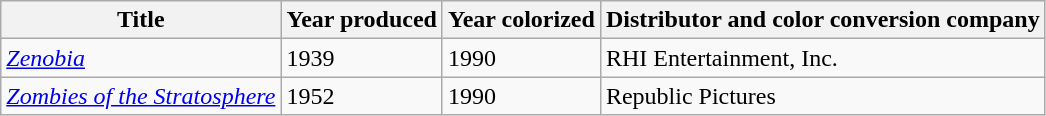<table class="wikitable sortable">
<tr>
<th>Title</th>
<th>Year produced</th>
<th>Year colorized</th>
<th>Distributor and color conversion company</th>
</tr>
<tr>
<td><em><a href='#'>Zenobia</a></em></td>
<td>1939</td>
<td>1990</td>
<td>RHI Entertainment, Inc.</td>
</tr>
<tr>
<td><em><a href='#'>Zombies of the Stratosphere</a></em></td>
<td>1952</td>
<td>1990</td>
<td>Republic Pictures</td>
</tr>
</table>
